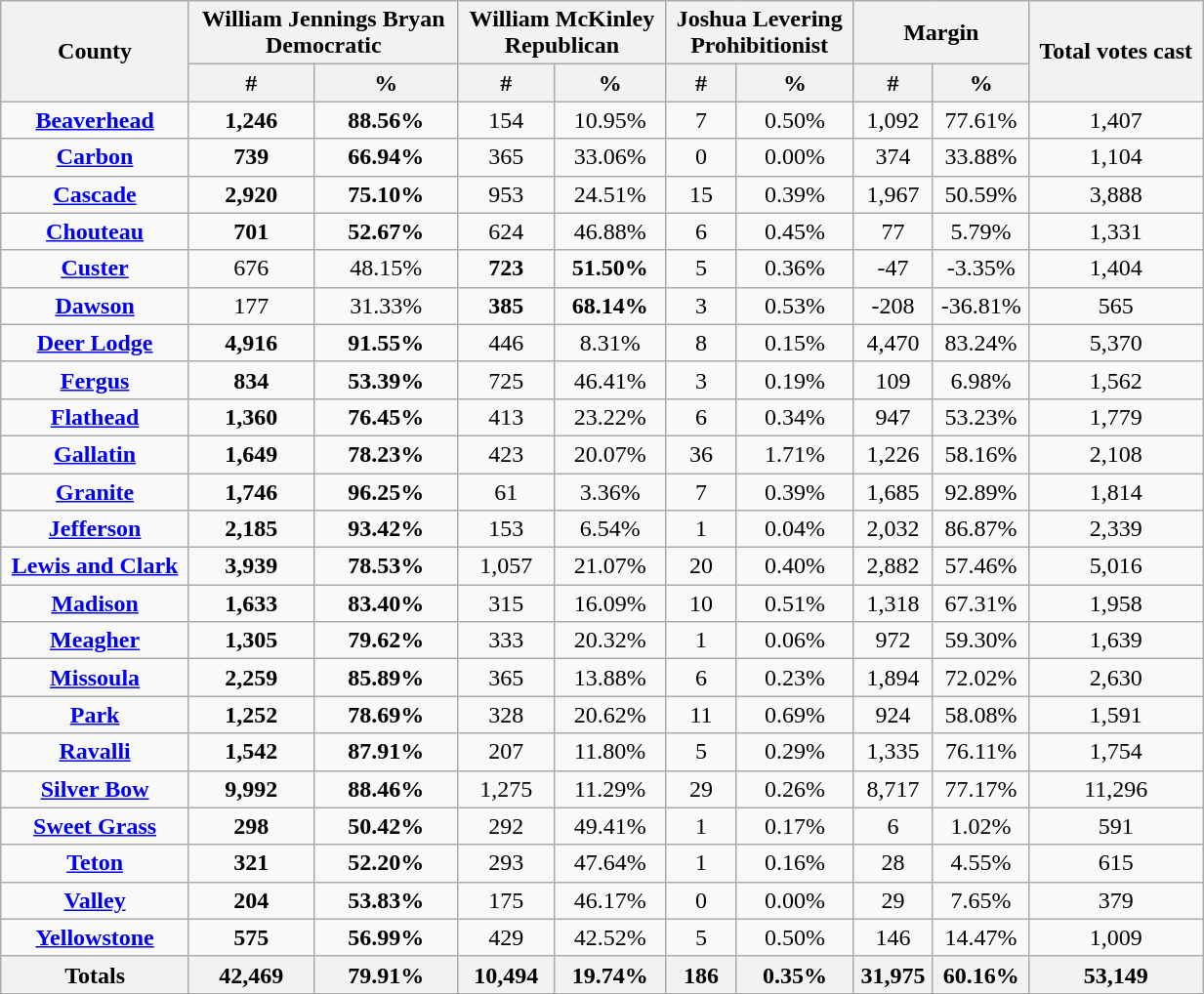<table width="65%"  class="wikitable sortable" style="text-align:center">
<tr>
<th colspan="1" rowspan="2">County</th>
<th style="text-align:center;" colspan="2">William Jennings Bryan<br>Democratic</th>
<th style="text-align:center;" colspan="2">William McKinley<br>Republican</th>
<th style="text-align:center;" colspan="2">Joshua Levering<br>Prohibitionist</th>
<th style="text-align:center;" colspan="2">Margin</th>
<th colspan="1" rowspan="2" style="text-align:center;">Total votes cast</th>
</tr>
<tr>
<th style="text-align:center;" data-sort-type="number">#</th>
<th style="text-align:center;" data-sort-type="number">%</th>
<th style="text-align:center;" data-sort-type="number">#</th>
<th style="text-align:center;" data-sort-type="number">%</th>
<th style="text-align:center;" data-sort-type="number">#</th>
<th style="text-align:center;" data-sort-type="number">%</th>
<th style="text-align:center;" data-sort-type="number">#</th>
<th style="text-align:center;" data-sort-type="number">%</th>
</tr>
<tr style="text-align:center;">
<td><strong><a href='#'>Beaverhead</a></strong></td>
<td><strong>1,246</strong></td>
<td><strong>88.56%</strong></td>
<td>154</td>
<td>10.95%</td>
<td>7</td>
<td>0.50%</td>
<td>1,092</td>
<td>77.61%</td>
<td>1,407</td>
</tr>
<tr style="text-align:center;">
<td><strong><a href='#'>Carbon</a></strong></td>
<td><strong>739</strong></td>
<td><strong>66.94%</strong></td>
<td>365</td>
<td>33.06%</td>
<td>0</td>
<td>0.00%</td>
<td>374</td>
<td>33.88%</td>
<td>1,104</td>
</tr>
<tr style="text-align:center;">
<td><strong><a href='#'>Cascade</a></strong></td>
<td><strong>2,920</strong></td>
<td><strong>75.10%</strong></td>
<td>953</td>
<td>24.51%</td>
<td>15</td>
<td>0.39%</td>
<td>1,967</td>
<td>50.59%</td>
<td>3,888</td>
</tr>
<tr style="text-align:center;">
<td><strong><a href='#'>Chouteau</a></strong></td>
<td><strong>701</strong></td>
<td><strong>52.67%</strong></td>
<td>624</td>
<td>46.88%</td>
<td>6</td>
<td>0.45%</td>
<td>77</td>
<td>5.79%</td>
<td>1,331</td>
</tr>
<tr style="text-align:center;">
<td><strong><a href='#'>Custer</a></strong></td>
<td>676</td>
<td>48.15%</td>
<td><strong>723</strong></td>
<td><strong>51.50%</strong></td>
<td>5</td>
<td>0.36%</td>
<td>-47</td>
<td>-3.35%</td>
<td>1,404</td>
</tr>
<tr style="text-align:center;">
<td><strong><a href='#'>Dawson</a></strong></td>
<td>177</td>
<td>31.33%</td>
<td><strong>385</strong></td>
<td><strong>68.14%</strong></td>
<td>3</td>
<td>0.53%</td>
<td>-208</td>
<td>-36.81%</td>
<td>565</td>
</tr>
<tr style="text-align:center;">
<td><strong><a href='#'>Deer Lodge</a></strong></td>
<td><strong>4,916</strong></td>
<td><strong>91.55%</strong></td>
<td>446</td>
<td>8.31%</td>
<td>8</td>
<td>0.15%</td>
<td>4,470</td>
<td>83.24%</td>
<td>5,370</td>
</tr>
<tr style="text-align:center;">
<td><strong><a href='#'>Fergus</a></strong></td>
<td><strong>834</strong></td>
<td><strong>53.39%</strong></td>
<td>725</td>
<td>46.41%</td>
<td>3</td>
<td>0.19%</td>
<td>109</td>
<td>6.98%</td>
<td>1,562</td>
</tr>
<tr style="text-align:center;">
<td><strong><a href='#'>Flathead</a></strong></td>
<td><strong>1,360</strong></td>
<td><strong>76.45%</strong></td>
<td>413</td>
<td>23.22%</td>
<td>6</td>
<td>0.34%</td>
<td>947</td>
<td>53.23%</td>
<td>1,779</td>
</tr>
<tr style="text-align:center;">
<td><strong><a href='#'>Gallatin</a></strong></td>
<td><strong>1,649</strong></td>
<td><strong>78.23%</strong></td>
<td>423</td>
<td>20.07%</td>
<td>36</td>
<td>1.71%</td>
<td>1,226</td>
<td>58.16%</td>
<td>2,108</td>
</tr>
<tr style="text-align:center;">
<td><strong><a href='#'>Granite</a></strong></td>
<td><strong>1,746</strong></td>
<td><strong>96.25%</strong></td>
<td>61</td>
<td>3.36%</td>
<td>7</td>
<td>0.39%</td>
<td>1,685</td>
<td>92.89%</td>
<td>1,814</td>
</tr>
<tr style="text-align:center;">
<td><strong><a href='#'>Jefferson</a></strong></td>
<td><strong>2,185</strong></td>
<td><strong>93.42%</strong></td>
<td>153</td>
<td>6.54%</td>
<td>1</td>
<td>0.04%</td>
<td>2,032</td>
<td>86.87%</td>
<td>2,339</td>
</tr>
<tr style="text-align:center;">
<td><strong><a href='#'>Lewis and Clark</a></strong></td>
<td><strong>3,939</strong></td>
<td><strong>78.53%</strong></td>
<td>1,057</td>
<td>21.07%</td>
<td>20</td>
<td>0.40%</td>
<td>2,882</td>
<td>57.46%</td>
<td>5,016</td>
</tr>
<tr style="text-align:center;">
<td><strong><a href='#'>Madison</a></strong></td>
<td><strong>1,633</strong></td>
<td><strong>83.40%</strong></td>
<td>315</td>
<td>16.09%</td>
<td>10</td>
<td>0.51%</td>
<td>1,318</td>
<td>67.31%</td>
<td>1,958</td>
</tr>
<tr style="text-align:center;">
<td><strong><a href='#'>Meagher</a></strong></td>
<td><strong>1,305</strong></td>
<td><strong>79.62%</strong></td>
<td>333</td>
<td>20.32%</td>
<td>1</td>
<td>0.06%</td>
<td>972</td>
<td>59.30%</td>
<td>1,639</td>
</tr>
<tr style="text-align:center;">
<td><strong><a href='#'>Missoula</a></strong></td>
<td><strong>2,259</strong></td>
<td><strong>85.89%</strong></td>
<td>365</td>
<td>13.88%</td>
<td>6</td>
<td>0.23%</td>
<td>1,894</td>
<td>72.02%</td>
<td>2,630</td>
</tr>
<tr style="text-align:center;">
<td><strong><a href='#'>Park</a></strong></td>
<td><strong>1,252</strong></td>
<td><strong>78.69%</strong></td>
<td>328</td>
<td>20.62%</td>
<td>11</td>
<td>0.69%</td>
<td>924</td>
<td>58.08%</td>
<td>1,591</td>
</tr>
<tr style="text-align:center;">
<td><strong><a href='#'>Ravalli</a></strong></td>
<td><strong>1,542</strong></td>
<td><strong>87.91%</strong></td>
<td>207</td>
<td>11.80%</td>
<td>5</td>
<td>0.29%</td>
<td>1,335</td>
<td>76.11%</td>
<td>1,754</td>
</tr>
<tr style="text-align:center;">
<td><strong><a href='#'>Silver Bow</a></strong></td>
<td><strong>9,992</strong></td>
<td><strong>88.46%</strong></td>
<td>1,275</td>
<td>11.29%</td>
<td>29</td>
<td>0.26%</td>
<td>8,717</td>
<td>77.17%</td>
<td>11,296</td>
</tr>
<tr style="text-align:center;">
<td><strong><a href='#'>Sweet Grass</a></strong></td>
<td><strong>298</strong></td>
<td><strong>50.42%</strong></td>
<td>292</td>
<td>49.41%</td>
<td>1</td>
<td>0.17%</td>
<td>6</td>
<td>1.02%</td>
<td>591</td>
</tr>
<tr style="text-align:center;">
<td><strong><a href='#'>Teton</a></strong></td>
<td><strong>321</strong></td>
<td><strong>52.20%</strong></td>
<td>293</td>
<td>47.64%</td>
<td>1</td>
<td>0.16%</td>
<td>28</td>
<td>4.55%</td>
<td>615</td>
</tr>
<tr style="text-align:center;">
<td><strong><a href='#'>Valley</a></strong></td>
<td><strong>204</strong></td>
<td><strong>53.83%</strong></td>
<td>175</td>
<td>46.17%</td>
<td>0</td>
<td>0.00%</td>
<td>29</td>
<td>7.65%</td>
<td>379</td>
</tr>
<tr style="text-align:center;">
<td><strong><a href='#'>Yellowstone</a></strong></td>
<td><strong>575</strong></td>
<td><strong>56.99%</strong></td>
<td>429</td>
<td>42.52%</td>
<td>5</td>
<td>0.50%</td>
<td>146</td>
<td>14.47%</td>
<td>1,009</td>
</tr>
<tr style="text-align:center;">
<th>Totals</th>
<th>42,469</th>
<th>79.91%</th>
<th>10,494</th>
<th>19.74%</th>
<th>186</th>
<th>0.35%</th>
<th>31,975</th>
<th>60.16%</th>
<th>53,149</th>
</tr>
</table>
